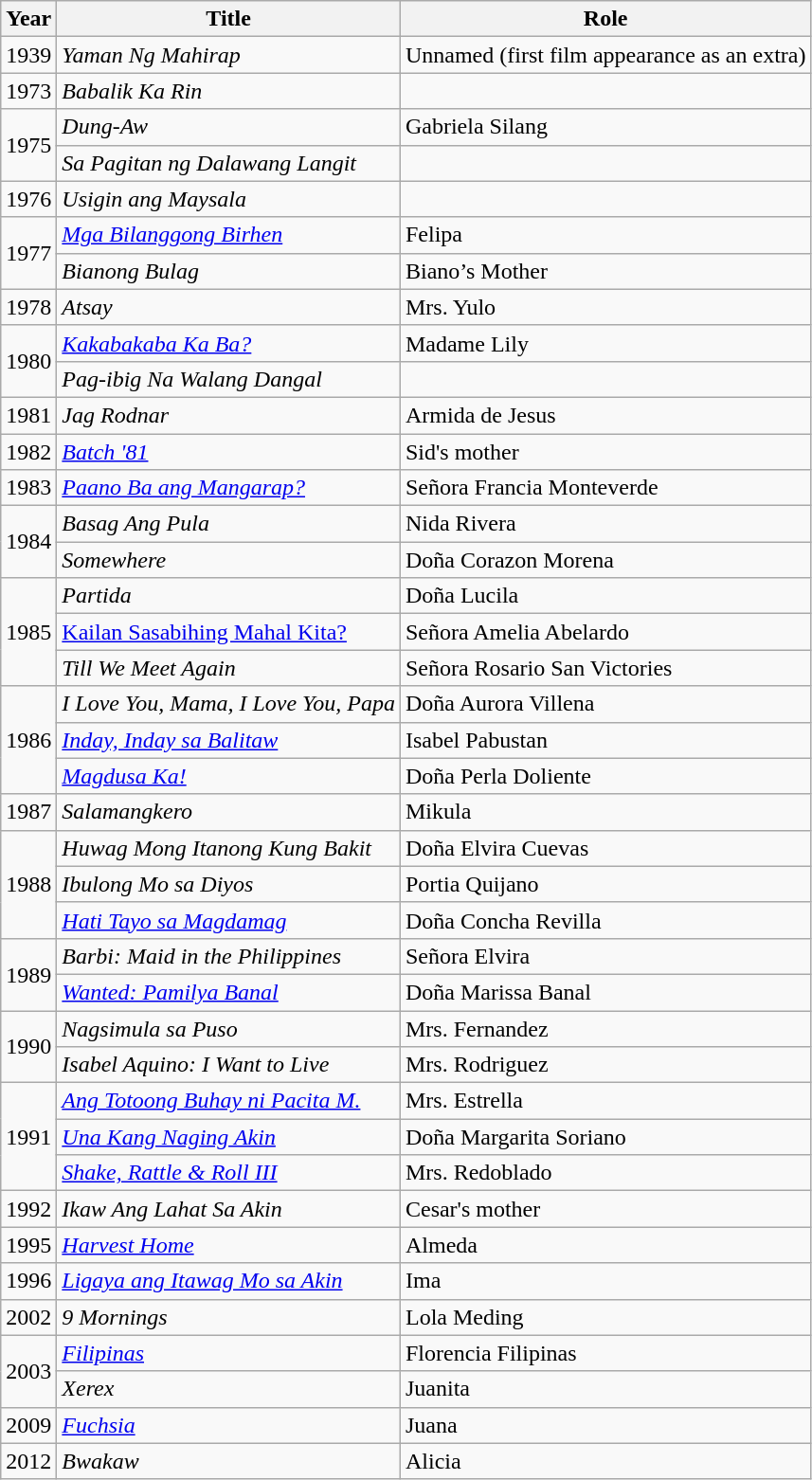<table class="wikitable sortable">
<tr>
<th>Year</th>
<th>Title</th>
<th>Role</th>
</tr>
<tr>
<td>1939</td>
<td><em>Yaman Ng Mahirap</em></td>
<td>Unnamed (first film appearance as an extra)</td>
</tr>
<tr>
<td>1973</td>
<td><em>Babalik Ka Rin</em></td>
<td></td>
</tr>
<tr>
<td rowspan="2">1975</td>
<td><em>Dung-Aw</em></td>
<td>Gabriela Silang</td>
</tr>
<tr>
<td><em>Sa Pagitan ng Dalawang Langit</em></td>
<td></td>
</tr>
<tr>
<td>1976</td>
<td><em>Usigin ang Maysala</em></td>
<td></td>
</tr>
<tr>
<td rowspan="2">1977</td>
<td><em><a href='#'>Mga Bilanggong Birhen</a></em></td>
<td>Felipa</td>
</tr>
<tr>
<td><em>Bianong Bulag</em></td>
<td>Biano’s Mother</td>
</tr>
<tr>
<td>1978</td>
<td><em>Atsay</em></td>
<td>Mrs. Yulo</td>
</tr>
<tr>
<td rowspan="2">1980</td>
<td><em><a href='#'>Kakabakaba Ka Ba?</a></em></td>
<td>Madame Lily</td>
</tr>
<tr>
<td><em>Pag-ibig Na Walang Dangal</em></td>
<td></td>
</tr>
<tr>
<td>1981</td>
<td><em>Jag Rodnar</em></td>
<td>Armida de Jesus</td>
</tr>
<tr>
<td>1982</td>
<td><em><a href='#'>Batch '81</a></em></td>
<td>Sid's mother</td>
</tr>
<tr>
<td>1983</td>
<td><em><a href='#'>Paano Ba ang Mangarap?</a></em></td>
<td>Señora Francia Monteverde</td>
</tr>
<tr>
<td rowspan="2">1984</td>
<td><em>Basag Ang Pula</em></td>
<td>Nida Rivera</td>
</tr>
<tr>
<td><em>Somewhere</em></td>
<td>Doña Corazon Morena</td>
</tr>
<tr>
<td rowspan="3">1985</td>
<td><em>Partida</em></td>
<td>Doña Lucila</td>
</tr>
<tr>
<td><em><a href='#'></em>Kailan Sasabihing Mahal Kita?<em></a></em></td>
<td>Señora Amelia Abelardo</td>
</tr>
<tr>
<td><em>Till We Meet Again</em></td>
<td>Señora Rosario San Victories</td>
</tr>
<tr>
<td rowspan="3">1986</td>
<td><em>I Love You, Mama, I Love You, Papa</em></td>
<td>Doña Aurora Villena</td>
</tr>
<tr>
<td><em><a href='#'>Inday, Inday sa Balitaw</a></em></td>
<td>Isabel Pabustan</td>
</tr>
<tr>
<td><em><a href='#'>Magdusa Ka!</a></em></td>
<td>Doña Perla Doliente</td>
</tr>
<tr>
<td>1987</td>
<td><em>Salamangkero</em></td>
<td>Mikula</td>
</tr>
<tr>
<td rowspan="3">1988</td>
<td><em>Huwag Mong Itanong Kung Bakit</em></td>
<td>Doña Elvira Cuevas</td>
</tr>
<tr>
<td><em>Ibulong Mo sa Diyos</em></td>
<td>Portia Quijano</td>
</tr>
<tr>
<td><em><a href='#'>Hati Tayo sa Magdamag</a></em></td>
<td>Doña Concha Revilla</td>
</tr>
<tr>
<td rowspan="2">1989</td>
<td><em>Barbi: Maid in the Philippines</em></td>
<td>Señora Elvira</td>
</tr>
<tr>
<td><em><a href='#'>Wanted: Pamilya Banal</a></em></td>
<td>Doña Marissa Banal</td>
</tr>
<tr>
<td rowspan="2">1990</td>
<td><em>Nagsimula sa Puso</em></td>
<td>Mrs. Fernandez</td>
</tr>
<tr>
<td><em>Isabel Aquino: I Want to Live</em></td>
<td>Mrs. Rodriguez</td>
</tr>
<tr>
<td rowspan="3">1991</td>
<td><em><a href='#'>Ang Totoong Buhay ni Pacita M.</a></em></td>
<td>Mrs. Estrella</td>
</tr>
<tr>
<td><em><a href='#'>Una Kang Naging Akin</a></em></td>
<td>Doña Margarita Soriano</td>
</tr>
<tr>
<td><em><a href='#'>Shake, Rattle & Roll III</a></em></td>
<td>Mrs. Redoblado</td>
</tr>
<tr>
<td>1992</td>
<td><em>Ikaw Ang Lahat Sa Akin</em></td>
<td>Cesar's mother</td>
</tr>
<tr>
<td>1995</td>
<td><em><a href='#'>Harvest Home</a></em></td>
<td>Almeda</td>
</tr>
<tr>
<td>1996</td>
<td><em><a href='#'>Ligaya ang Itawag Mo sa Akin</a></em></td>
<td>Ima</td>
</tr>
<tr>
<td>2002</td>
<td><em>9 Mornings</em></td>
<td>Lola Meding</td>
</tr>
<tr>
<td rowspan="2">2003</td>
<td><em><a href='#'>Filipinas</a></em></td>
<td>Florencia Filipinas</td>
</tr>
<tr>
<td><em>Xerex</em></td>
<td>Juanita</td>
</tr>
<tr>
<td>2009</td>
<td><em><a href='#'>Fuchsia</a></em></td>
<td>Juana</td>
</tr>
<tr>
<td>2012</td>
<td><em>Bwakaw</em></td>
<td>Alicia</td>
</tr>
</table>
